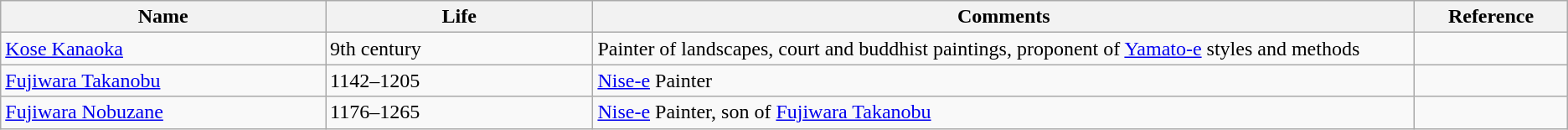<table class=wikitable>
<tr>
<th style="width:17%;">Name</th>
<th style="width:14%;">Life</th>
<th style="width:43%;">Comments</th>
<th style="width:8%;">Reference</th>
</tr>
<tr valign=top>
<td><a href='#'>Kose Kanaoka</a></td>
<td>9th century</td>
<td>Painter of landscapes, court and buddhist paintings, proponent of <a href='#'>Yamato-e</a> styles and methods</td>
<td></td>
</tr>
<tr valign=top>
<td><a href='#'>Fujiwara Takanobu</a></td>
<td>1142–1205</td>
<td><a href='#'>Nise-e</a> Painter</td>
<td></td>
</tr>
<tr valign=top>
<td><a href='#'>Fujiwara Nobuzane</a></td>
<td>1176–1265</td>
<td><a href='#'>Nise-e</a> Painter, son of <a href='#'>Fujiwara Takanobu</a></td>
<td></td>
</tr>
</table>
